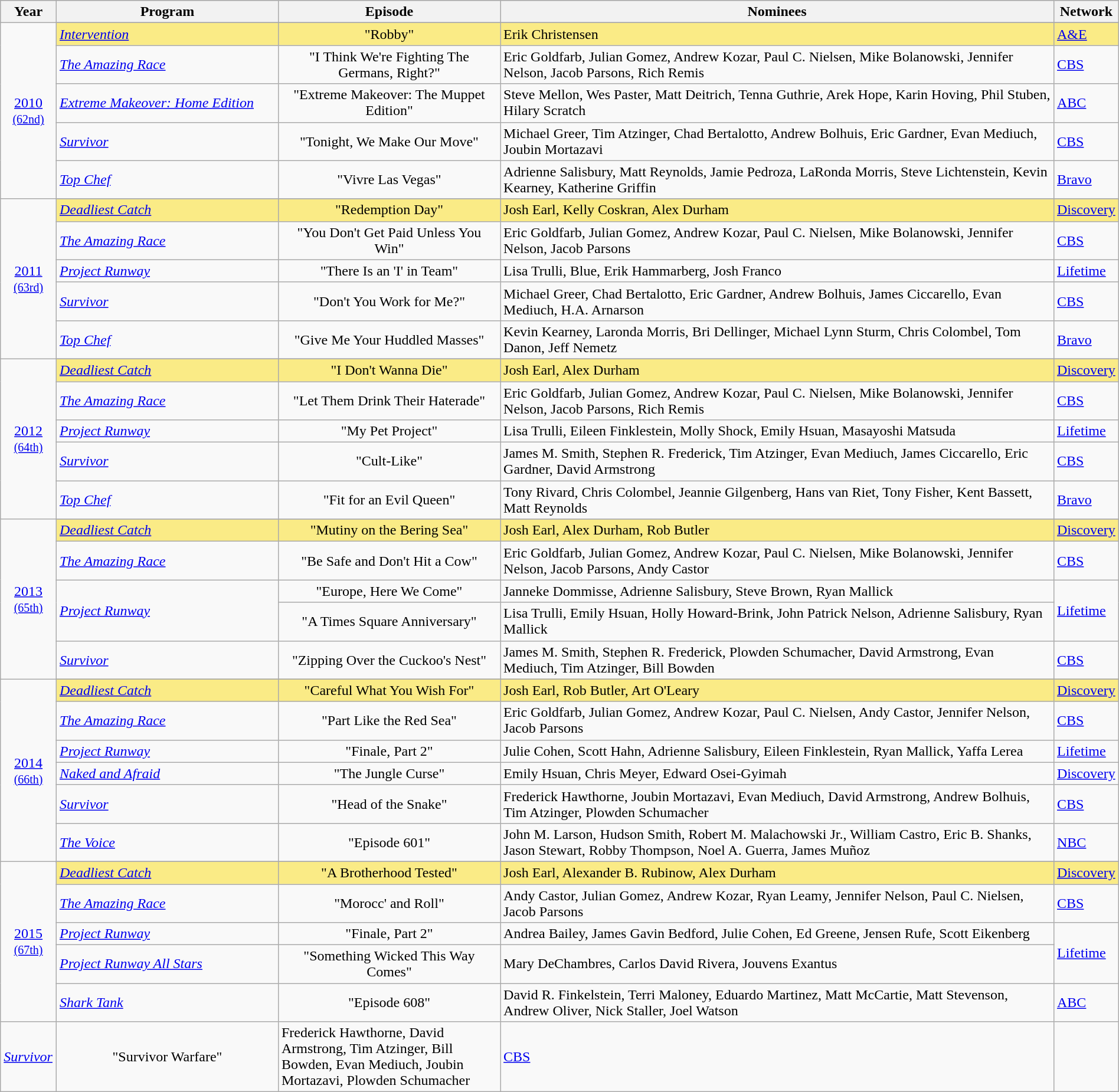<table class="wikitable" style="width:100%">
<tr bgcolor="#bebebe">
<th width="5%">Year</th>
<th width="20%">Program</th>
<th width="20%">Episode</th>
<th width="50%">Nominees</th>
<th width="5%">Network</th>
</tr>
<tr>
<td rowspan=6 style="text-align:center"><a href='#'>2010</a><br><small><a href='#'>(62nd)</a></small><br></td>
</tr>
<tr style="background:#FAEB86">
<td><em><a href='#'>Intervention</a></em></td>
<td align=center>"Robby"</td>
<td>Erik Christensen</td>
<td><a href='#'>A&E</a></td>
</tr>
<tr>
<td><em><a href='#'>The Amazing Race</a></em></td>
<td align=center>"I Think We're Fighting The Germans, Right?"</td>
<td>Eric Goldfarb, Julian Gomez, Andrew Kozar, Paul C. Nielsen, Mike Bolanowski, Jennifer Nelson, Jacob Parsons, Rich Remis</td>
<td><a href='#'>CBS</a></td>
</tr>
<tr>
<td><em><a href='#'>Extreme Makeover: Home Edition</a></em></td>
<td align=center>"Extreme Makeover: The Muppet Edition"</td>
<td>Steve Mellon, Wes Paster, Matt Deitrich, Tenna Guthrie, Arek Hope, Karin Hoving, Phil Stuben, Hilary Scratch</td>
<td><a href='#'>ABC</a></td>
</tr>
<tr>
<td><em><a href='#'>Survivor</a></em></td>
<td align=center>"Tonight, We Make Our Move"</td>
<td>Michael Greer, Tim Atzinger, Chad Bertalotto, Andrew Bolhuis, Eric Gardner, Evan Mediuch, Joubin Mortazavi</td>
<td><a href='#'>CBS</a></td>
</tr>
<tr>
<td><em><a href='#'>Top Chef</a></em></td>
<td align=center>"Vivre Las Vegas"</td>
<td>Adrienne Salisbury, Matt Reynolds, Jamie Pedroza, LaRonda Morris, Steve Lichtenstein, Kevin Kearney, Katherine Griffin</td>
<td><a href='#'>Bravo</a></td>
</tr>
<tr>
<td rowspan=6 style="text-align:center"><a href='#'>2011</a><br><small><a href='#'>(63rd)</a></small><br></td>
</tr>
<tr style="background:#FAEB86">
<td><em><a href='#'>Deadliest Catch</a></em></td>
<td align=center>"Redemption Day"</td>
<td>Josh Earl, Kelly Coskran, Alex Durham</td>
<td><a href='#'>Discovery</a></td>
</tr>
<tr>
<td><em><a href='#'>The Amazing Race</a></em></td>
<td align=center>"You Don't Get Paid Unless You Win"</td>
<td>Eric Goldfarb, Julian Gomez, Andrew Kozar, Paul C. Nielsen, Mike Bolanowski, Jennifer Nelson, Jacob Parsons</td>
<td><a href='#'>CBS</a></td>
</tr>
<tr>
<td><em><a href='#'>Project Runway</a></em></td>
<td align=center>"There Is an 'I' in Team"</td>
<td>Lisa Trulli, Blue, Erik Hammarberg, Josh Franco</td>
<td><a href='#'>Lifetime</a></td>
</tr>
<tr>
<td><em><a href='#'>Survivor</a></em></td>
<td align=center>"Don't You Work for Me?"</td>
<td>Michael Greer, Chad Bertalotto, Eric Gardner, Andrew Bolhuis, James Ciccarello, Evan Mediuch, H.A. Arnarson</td>
<td><a href='#'>CBS</a></td>
</tr>
<tr>
<td><em><a href='#'>Top Chef</a></em></td>
<td align=center>"Give Me Your Huddled Masses"</td>
<td>Kevin Kearney, Laronda Morris, Bri Dellinger, Michael Lynn Sturm, Chris Colombel, Tom Danon, Jeff Nemetz</td>
<td><a href='#'>Bravo</a></td>
</tr>
<tr>
<td rowspan=6 style="text-align:center"><a href='#'>2012</a><br><small><a href='#'>(64th)</a></small><br></td>
</tr>
<tr style="background:#FAEB86">
<td><em><a href='#'>Deadliest Catch</a></em></td>
<td align=center>"I Don't Wanna Die"</td>
<td>Josh Earl, Alex Durham</td>
<td><a href='#'>Discovery</a></td>
</tr>
<tr>
<td><em><a href='#'>The Amazing Race</a></em></td>
<td align=center>"Let Them Drink Their Haterade"</td>
<td>Eric Goldfarb, Julian Gomez, Andrew Kozar, Paul C. Nielsen, Mike Bolanowski, Jennifer Nelson, Jacob Parsons, Rich Remis</td>
<td><a href='#'>CBS</a></td>
</tr>
<tr>
<td><em><a href='#'>Project Runway</a></em></td>
<td align=center>"My Pet Project"</td>
<td>Lisa Trulli, Eileen Finklestein, Molly Shock, Emily Hsuan, Masayoshi Matsuda</td>
<td><a href='#'>Lifetime</a></td>
</tr>
<tr>
<td><em><a href='#'>Survivor</a></em></td>
<td align=center>"Cult-Like"</td>
<td>James M. Smith, Stephen R. Frederick, Tim Atzinger, Evan Mediuch, James Ciccarello, Eric Gardner, David Armstrong</td>
<td><a href='#'>CBS</a></td>
</tr>
<tr>
<td><em><a href='#'>Top Chef</a></em></td>
<td align=center>"Fit for an Evil Queen"</td>
<td>Tony Rivard, Chris Colombel, Jeannie Gilgenberg, Hans van Riet, Tony Fisher, Kent Bassett, Matt Reynolds</td>
<td><a href='#'>Bravo</a></td>
</tr>
<tr>
<td rowspan=6 style="text-align:center"><a href='#'>2013</a><br><small><a href='#'>(65th)</a></small><br></td>
</tr>
<tr style="background:#FAEB86">
<td><em><a href='#'>Deadliest Catch</a></em></td>
<td align=center>"Mutiny on the Bering Sea"</td>
<td>Josh Earl, Alex Durham, Rob Butler</td>
<td><a href='#'>Discovery</a></td>
</tr>
<tr>
<td><em><a href='#'>The Amazing Race</a></em></td>
<td align=center>"Be Safe and Don't Hit a Cow"</td>
<td>Eric Goldfarb, Julian Gomez, Andrew Kozar, Paul C. Nielsen, Mike Bolanowski, Jennifer Nelson, Jacob Parsons, Andy Castor</td>
<td><a href='#'>CBS</a></td>
</tr>
<tr>
<td rowspan=2><em><a href='#'>Project Runway</a></em></td>
<td align=center>"Europe, Here We Come"</td>
<td>Janneke Dommisse, Adrienne Salisbury, Steve Brown, Ryan Mallick</td>
<td rowspan=2><a href='#'>Lifetime</a></td>
</tr>
<tr>
<td align=center>"A Times Square Anniversary"</td>
<td>Lisa Trulli, Emily Hsuan, Holly Howard-Brink, John Patrick Nelson, Adrienne Salisbury, Ryan Mallick</td>
</tr>
<tr>
<td><em><a href='#'>Survivor</a></em></td>
<td align=center>"Zipping Over the Cuckoo's Nest"</td>
<td>James M. Smith, Stephen R. Frederick, Plowden Schumacher, David Armstrong, Evan Mediuch, Tim Atzinger, Bill Bowden</td>
<td><a href='#'>CBS</a></td>
</tr>
<tr>
<td rowspan=7 style="text-align:center"><a href='#'>2014</a><br><small><a href='#'>(66th)</a></small><br></td>
</tr>
<tr style="background:#FAEB86">
<td><em><a href='#'>Deadliest Catch</a></em></td>
<td align=center>"Careful What You Wish For"</td>
<td>Josh Earl, Rob Butler, Art O'Leary</td>
<td><a href='#'>Discovery</a></td>
</tr>
<tr>
<td><em><a href='#'>The Amazing Race</a></em></td>
<td align=center>"Part Like the Red Sea"</td>
<td>Eric Goldfarb, Julian Gomez, Andrew Kozar, Paul C. Nielsen, Andy Castor, Jennifer Nelson, Jacob Parsons</td>
<td><a href='#'>CBS</a></td>
</tr>
<tr>
<td><em><a href='#'>Project Runway</a></em></td>
<td align=center>"Finale, Part 2"</td>
<td>Julie Cohen, Scott Hahn, Adrienne Salisbury, Eileen Finklestein, Ryan Mallick, Yaffa Lerea</td>
<td><a href='#'>Lifetime</a></td>
</tr>
<tr>
<td><em><a href='#'>Naked and Afraid</a></em></td>
<td align=center>"The Jungle Curse"</td>
<td>Emily Hsuan, Chris Meyer, Edward Osei-Gyimah</td>
<td><a href='#'>Discovery</a></td>
</tr>
<tr>
<td><em><a href='#'>Survivor</a></em></td>
<td align=center>"Head of the Snake"</td>
<td>Frederick Hawthorne, Joubin Mortazavi, Evan Mediuch, David Armstrong, Andrew Bolhuis, Tim Atzinger, Plowden Schumacher</td>
<td><a href='#'>CBS</a></td>
</tr>
<tr>
<td><em><a href='#'>The Voice</a></em></td>
<td align=center>"Episode 601"</td>
<td>John M. Larson, Hudson Smith, Robert M. Malachowski Jr., William Castro, Eric B. Shanks, Jason Stewart, Robby Thompson, Noel A. Guerra, James Muñoz</td>
<td><a href='#'>NBC</a></td>
</tr>
<tr>
<td rowspan=7 style="text-align:center"><a href='#'>2015</a><br><small><a href='#'>(67th)</a></small><br></td>
</tr>
<tr>
</tr>
<tr style="background:#FAEB86">
<td><em><a href='#'>Deadliest Catch</a></em></td>
<td align=center>"A Brotherhood Tested"</td>
<td>Josh Earl, Alexander B. Rubinow, Alex Durham</td>
<td><a href='#'>Discovery</a></td>
</tr>
<tr>
<td><em><a href='#'>The Amazing Race</a></em></td>
<td align=center>"Morocc' and Roll"</td>
<td>Andy Castor, Julian Gomez, Andrew Kozar, Ryan Leamy, Jennifer Nelson, Paul C. Nielsen, Jacob Parsons</td>
<td><a href='#'>CBS</a></td>
</tr>
<tr>
<td><em><a href='#'>Project Runway</a></em></td>
<td align=center>"Finale, Part 2"</td>
<td>Andrea Bailey, James Gavin Bedford, Julie Cohen, Ed Greene, Jensen Rufe, Scott Eikenberg</td>
<td rowspan=2><a href='#'>Lifetime</a></td>
</tr>
<tr>
<td><em><a href='#'>Project Runway All Stars</a></em></td>
<td align=center>"Something Wicked This Way Comes"</td>
<td>Mary DeChambres, Carlos David Rivera, Jouvens Exantus</td>
</tr>
<tr>
<td><em><a href='#'>Shark Tank</a></em></td>
<td align=center>"Episode 608"</td>
<td>David R. Finkelstein, Terri Maloney, Eduardo Martinez, Matt McCartie, Matt Stevenson, Andrew Oliver, Nick Staller, Joel Watson</td>
<td><a href='#'>ABC</a></td>
</tr>
<tr>
<td><em><a href='#'>Survivor</a></em></td>
<td align=center>"Survivor Warfare"</td>
<td>Frederick Hawthorne, David Armstrong, Tim Atzinger, Bill Bowden, Evan Mediuch, Joubin Mortazavi, Plowden Schumacher</td>
<td><a href='#'>CBS</a></td>
</tr>
</table>
